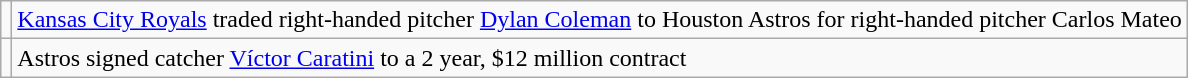<table class="wikitable">
<tr>
<td></td>
<td><a href='#'>Kansas City Royals</a> traded right-handed pitcher <a href='#'>Dylan Coleman</a> to Houston Astros for right-handed pitcher Carlos Mateo</td>
</tr>
<tr>
<td></td>
<td>Astros signed catcher <a href='#'>Víctor Caratini</a> to a 2 year, $12 million contract</td>
</tr>
</table>
